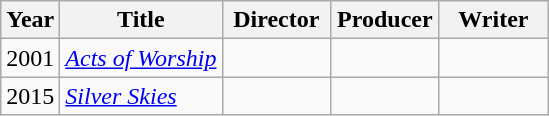<table class="wikitable">
<tr>
<th>Year</th>
<th>Title</th>
<th width="65">Director</th>
<th width="65">Producer</th>
<th width="65">Writer</th>
</tr>
<tr>
<td>2001</td>
<td><em><a href='#'>Acts of Worship</a></em></td>
<td></td>
<td></td>
<td></td>
</tr>
<tr>
<td>2015</td>
<td><em><a href='#'>Silver Skies</a></em></td>
<td></td>
<td></td>
<td></td>
</tr>
</table>
